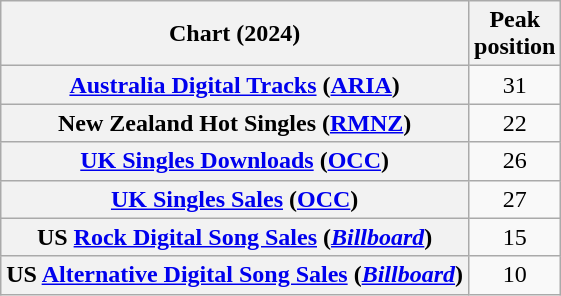<table class="wikitable sortable plainrowheaders" style="text-align:center">
<tr>
<th scope="col">Chart (2024)</th>
<th scope="col">Peak<br>position</th>
</tr>
<tr>
<th scope="row"><a href='#'>Australia Digital Tracks</a> (<a href='#'>ARIA</a>)</th>
<td>31</td>
</tr>
<tr>
<th scope="row">New Zealand Hot Singles (<a href='#'>RMNZ</a>)</th>
<td>22</td>
</tr>
<tr>
<th scope="row"><a href='#'>UK Singles Downloads</a> (<a href='#'>OCC</a>)</th>
<td>26</td>
</tr>
<tr>
<th scope="row"><a href='#'>UK Singles Sales</a> (<a href='#'>OCC</a>)</th>
<td>27</td>
</tr>
<tr>
<th scope="row">US <a href='#'>Rock Digital Song Sales</a> (<em><a href='#'>Billboard</a></em>)</th>
<td>15</td>
</tr>
<tr>
<th scope="row">US <a href='#'>Alternative Digital Song Sales</a> (<em><a href='#'>Billboard</a></em>)</th>
<td>10</td>
</tr>
</table>
